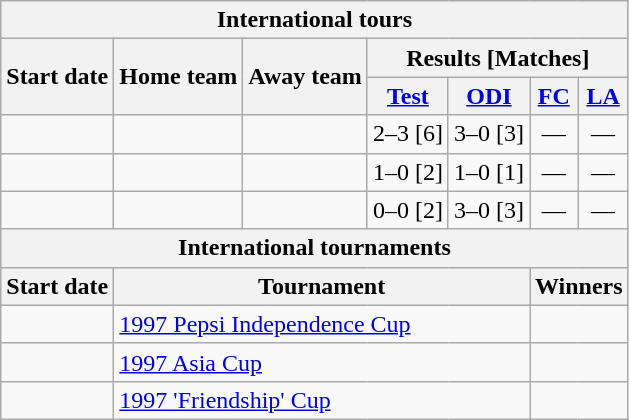<table class="wikitable">
<tr>
<th colspan="7">International tours</th>
</tr>
<tr>
<th rowspan="2">Start date</th>
<th rowspan="2">Home team</th>
<th rowspan="2">Away team</th>
<th colspan="4">Results [Matches]</th>
</tr>
<tr>
<th><a href='#'>Test</a></th>
<th><a href='#'>ODI</a></th>
<th><a href='#'>FC</a></th>
<th><a href='#'>LA</a></th>
</tr>
<tr>
<td><a href='#'></a></td>
<td></td>
<td></td>
<td>2–3 [6]</td>
<td>3–0 [3]</td>
<td ; style="text-align:center">—</td>
<td ; style="text-align:center">—</td>
</tr>
<tr>
<td><a href='#'></a></td>
<td></td>
<td></td>
<td>1–0 [2]</td>
<td>1–0 [1]</td>
<td ; style="text-align:center">—</td>
<td ; style="text-align:center">—</td>
</tr>
<tr>
<td><a href='#'></a></td>
<td></td>
<td></td>
<td>0–0 [2]</td>
<td>3–0 [3]</td>
<td ; style="text-align:center">—</td>
<td ; style="text-align:center">—</td>
</tr>
<tr>
<th colspan="7">International tournaments</th>
</tr>
<tr>
<th>Start date</th>
<th colspan="4">Tournament</th>
<th colspan="2">Winners</th>
</tr>
<tr>
<td><a href='#'></a></td>
<td colspan="4"> <a href='#'>1997 Pepsi Independence Cup</a></td>
<td colspan="2"></td>
</tr>
<tr>
<td><a href='#'></a></td>
<td colspan="4"> <a href='#'>1997 Asia Cup</a></td>
<td colspan="2"></td>
</tr>
<tr>
<td><a href='#'></a></td>
<td colspan="4"> <a href='#'>1997 'Friendship' Cup</a></td>
<td colspan="2"></td>
</tr>
</table>
